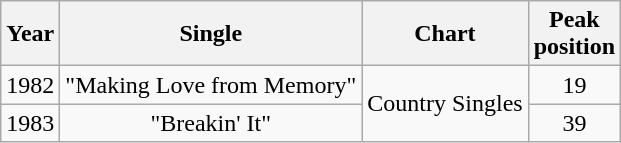<table class="wikitable" style="text-align: center;">
<tr>
<th>Year</th>
<th>Single</th>
<th>Chart</th>
<th>Peak<br>position</th>
</tr>
<tr>
<td>1982</td>
<td>"Making Love from Memory"</td>
<td rowspan="2">Country Singles</td>
<td>19</td>
</tr>
<tr>
<td>1983</td>
<td>"Breakin' It"</td>
<td>39</td>
</tr>
</table>
